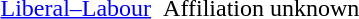<table>
<tr>
<td></td>
<td></td>
<td></td>
<td></td>
<td></td>
</tr>
<tr>
<td></td>
<td> <a href='#'>Liberal–Labour</a></td>
<td></td>
<td><span></span> Affiliation unknown</td>
</tr>
</table>
